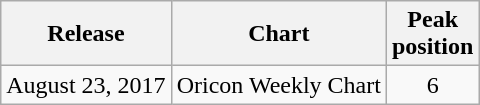<table class="wikitable">
<tr>
<th>Release</th>
<th>Chart</th>
<th>Peak<br>position</th>
</tr>
<tr>
<td>August 23, 2017</td>
<td>Oricon Weekly Chart</td>
<td align="center">6</td>
</tr>
</table>
